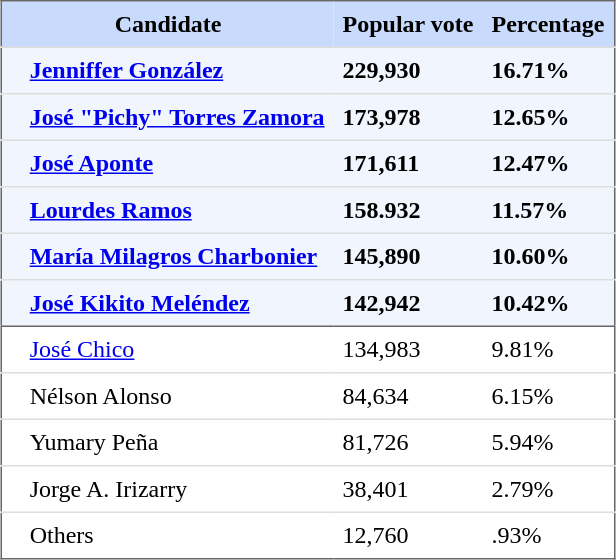<table style="border: 1px solid #666666; border-collapse: collapse" align="center" cellpadding="6">
<tr style="background-color: #C9DBFC">
<th colspan="2">Candidate</th>
<th>Popular vote</th>
<th>Percentage</th>
</tr>
<tr style="background-color: #F0F5FE">
<td style="border-top: 1px solid #DDDDDD"></td>
<td style="border-top: 1px solid #DDDDDD"><strong><a href='#'>Jenniffer González</a></strong></td>
<td style="border-top: 1px solid #DDDDDD"><strong>229,930</strong></td>
<td style="border-top: 1px solid #DDDDDD"><strong>16.71%</strong></td>
</tr>
<tr style="background-color: #F0F5FE">
<td style="border-top: 1px solid #DDDDDD"></td>
<td style="border-top: 1px solid #DDDDDD"><strong><a href='#'>José "Pichy" Torres Zamora</a></strong></td>
<td style="border-top: 1px solid #DDDDDD"><strong>173,978</strong></td>
<td style="border-top: 1px solid #DDDDDD"><strong>12.65%</strong></td>
</tr>
<tr style="background-color: #F0F5FE">
<td style="border-top: 1px solid #DDDDDD"></td>
<td style="border-top: 1px solid #DDDDDD"><strong><a href='#'>José Aponte</a></strong></td>
<td style="border-top: 1px solid #DDDDDD"><strong>171,611</strong></td>
<td style="border-top: 1px solid #DDDDDD"><strong>12.47%</strong></td>
</tr>
<tr style="background-color: #F0F5FE">
<td style="border-top: 1px solid #DDDDDD"></td>
<td style="border-top: 1px solid #DDDDDD"><strong><a href='#'>Lourdes Ramos</a></strong></td>
<td style="border-top: 1px solid #DDDDDD"><strong>158.932</strong></td>
<td style="border-top: 1px solid #DDDDDD"><strong>11.57%</strong></td>
</tr>
<tr style="background-color: #F0F5FE">
<td style="border-top: 1px solid #DDDDDD"></td>
<td style="border-top: 1px solid #DDDDDD"><strong><a href='#'>María Milagros Charbonier</a></strong></td>
<td style="border-top: 1px solid #DDDDDD"><strong>145,890</strong></td>
<td style="border-top: 1px solid #DDDDDD"><strong>10.60%</strong></td>
</tr>
<tr style="background-color: #F0F5FE">
<td style="border-top: 1px solid #DDDDDD"></td>
<td style="border-top: 1px solid #DDDDDD"><strong><a href='#'>José Kikito Meléndez</a></strong></td>
<td style="border-top: 1px solid #DDDDDD"><strong>142,942</strong></td>
<td style="border-top: 1px solid #DDDDDD"><strong>10.42%</strong></td>
</tr>
<tr>
<td style="border-top: 1px solid #666666"></td>
<td style="border-top: 1px solid #666666"><a href='#'>José Chico</a></td>
<td style="border-top: 1px solid #666666">134,983</td>
<td style="border-top: 1px solid #666666">9.81%</td>
</tr>
<tr>
<td style="border-top: 1px solid #DDDDDD"></td>
<td style="border-top: 1px solid #DDDDDD">Nélson Alonso</td>
<td style="border-top: 1px solid #DDDDDD">84,634</td>
<td style="border-top: 1px solid #DDDDDD">6.15%</td>
</tr>
<tr>
<td style="border-top: 1px solid #DDDDDD"></td>
<td style="border-top: 1px solid #DDDDDD">Yumary Peña</td>
<td style="border-top: 1px solid #DDDDDD">81,726</td>
<td style="border-top: 1px solid #DDDDDD">5.94%</td>
</tr>
<tr>
<td style="border-top: 1px solid #DDDDDD"></td>
<td style="border-top: 1px solid #DDDDDD">Jorge A. Irizarry</td>
<td style="border-top: 1px solid #DDDDDD">38,401</td>
<td style="border-top: 1px solid #DDDDDD">2.79%</td>
</tr>
<tr>
<td style="border-top: 1px solid #DDDDDD"></td>
<td style="border-top: 1px solid #DDDDDD">Others</td>
<td style="border-top: 1px solid #DDDDDD">12,760</td>
<td style="border-top: 1px solid #DDDDDD">.93%</td>
</tr>
</table>
